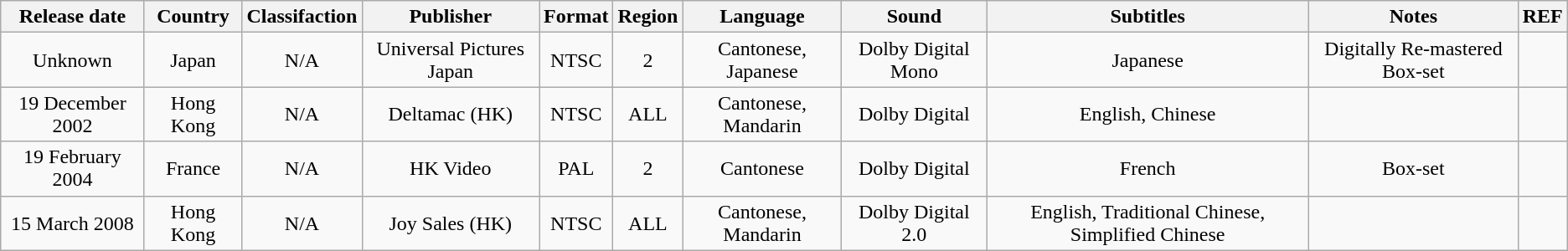<table class="wikitable">
<tr>
<th>Release date</th>
<th>Country</th>
<th>Classifaction</th>
<th>Publisher</th>
<th>Format</th>
<th>Region</th>
<th>Language</th>
<th>Sound</th>
<th>Subtitles</th>
<th>Notes</th>
<th>REF</th>
</tr>
<tr style="text-align:center;">
<td>Unknown</td>
<td>Japan</td>
<td>N/A</td>
<td>Universal Pictures Japan</td>
<td>NTSC</td>
<td>2</td>
<td>Cantonese, Japanese</td>
<td>Dolby Digital Mono</td>
<td>Japanese</td>
<td>Digitally Re-mastered Box-set</td>
<td></td>
</tr>
<tr style="text-align:center;">
<td>19 December 2002</td>
<td>Hong Kong</td>
<td>N/A</td>
<td>Deltamac (HK)</td>
<td>NTSC</td>
<td>ALL</td>
<td>Cantonese, Mandarin</td>
<td>Dolby Digital</td>
<td>English, Chinese</td>
<td></td>
<td></td>
</tr>
<tr style="text-align:center;">
<td>19 February 2004</td>
<td>France</td>
<td>N/A</td>
<td>HK Video</td>
<td>PAL</td>
<td>2</td>
<td>Cantonese</td>
<td>Dolby Digital</td>
<td>French</td>
<td>Box-set</td>
<td></td>
</tr>
<tr style="text-align:center;">
<td>15 March 2008</td>
<td>Hong Kong</td>
<td>N/A</td>
<td>Joy Sales (HK)</td>
<td>NTSC</td>
<td>ALL</td>
<td>Cantonese, Mandarin</td>
<td>Dolby Digital 2.0</td>
<td>English, Traditional Chinese, Simplified Chinese</td>
<td></td>
<td></td>
</tr>
</table>
